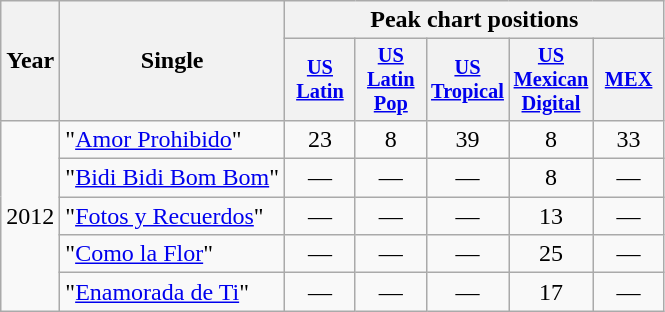<table class="wikitable" style="text-align:center;">
<tr>
<th rowspan="2">Year</th>
<th rowspan="2">Single</th>
<th colspan="5">Peak chart positions</th>
</tr>
<tr>
<th style="width:3em;font-size:85%;"><a href='#'>US Latin</a><br></th>
<th style="width:3em;font-size:85%;"><a href='#'>US Latin Pop</a><br></th>
<th style="width:3em;font-size:85%;"><a href='#'>US Tropical</a><br></th>
<th style="width:3em;font-size:85%;"><a href='#'>US Mexican Digital</a><br></th>
<th style="width:3em;font-size:85%;"><a href='#'>MEX</a><br></th>
</tr>
<tr>
<td style="text-align:center;" rowspan="5">2012</td>
<td align="left">"<a href='#'>Amor Prohibido</a>"</td>
<td style="text-align:center;">23</td>
<td style="text-align:center;">8</td>
<td style="text-align:center;">39</td>
<td style="text-align:center;">8</td>
<td style="text-align:center;">33</td>
</tr>
<tr>
<td align="left">"<a href='#'>Bidi Bidi Bom Bom</a>"</td>
<td style="text-align:center;">—</td>
<td style="text-align:center;">—</td>
<td style="text-align:center;">—</td>
<td style="text-align:center;">8</td>
<td style="text-align:center;">—</td>
</tr>
<tr>
<td align="left">"<a href='#'>Fotos y Recuerdos</a>"</td>
<td style="text-align:center;">—</td>
<td style="text-align:center;">—</td>
<td style="text-align:center;">—</td>
<td style="text-align:center;">13</td>
<td style="text-align:center;">—</td>
</tr>
<tr>
<td align="left">"<a href='#'>Como la Flor</a>"</td>
<td style="text-align:center;">—</td>
<td style="text-align:center;">—</td>
<td style="text-align:center;">—</td>
<td style="text-align:center;">25</td>
<td style="text-align:center;">—</td>
</tr>
<tr>
<td align="left">"<a href='#'>Enamorada de Ti</a>"</td>
<td style="text-align:center;">—</td>
<td style="text-align:center;">—</td>
<td style="text-align:center;">—</td>
<td style="text-align:center;">17</td>
<td style="text-align:center;">—</td>
</tr>
</table>
